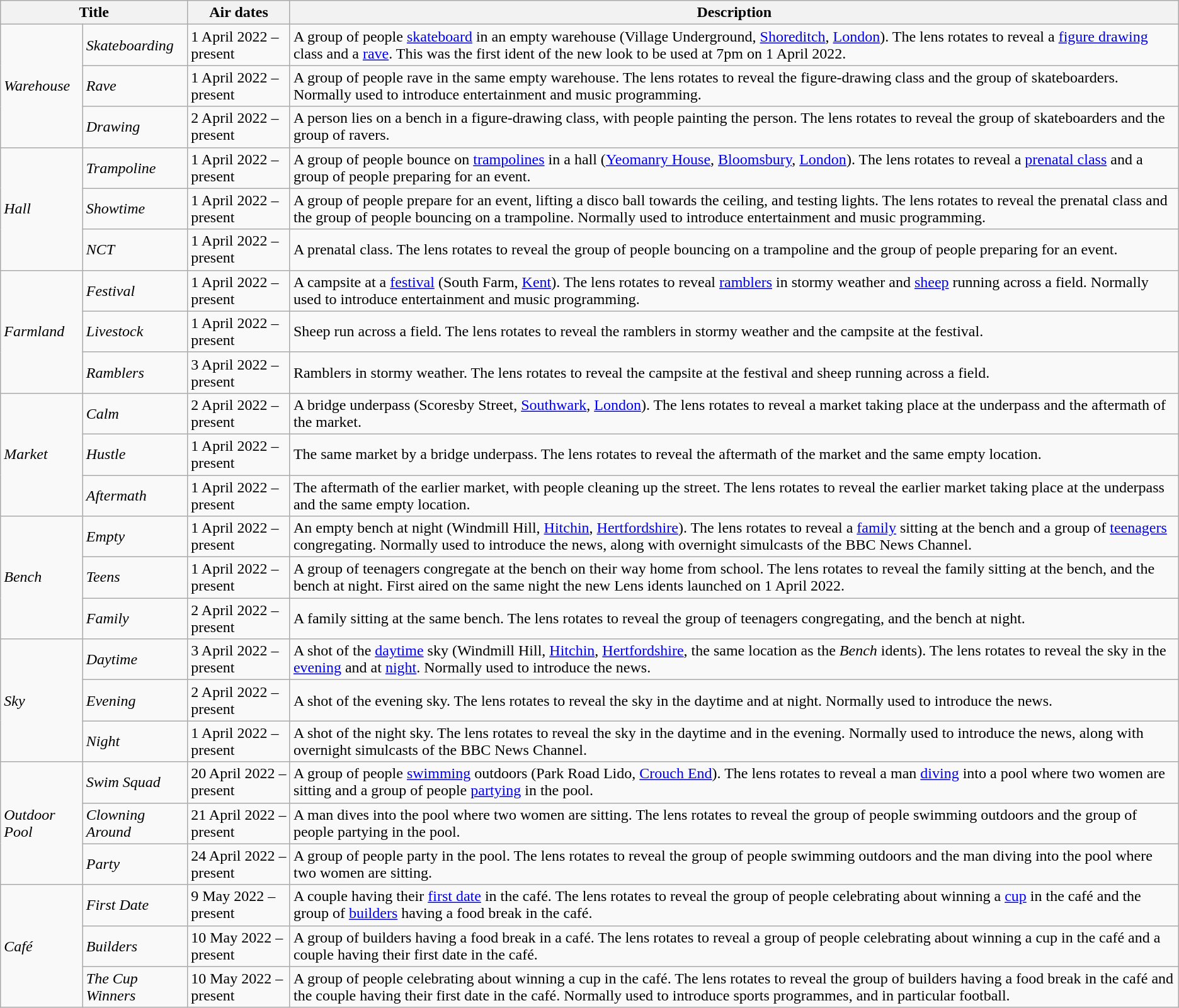<table class="wikitable">
<tr>
<th colspan="2">Title</th>
<th>Air dates</th>
<th>Description</th>
</tr>
<tr>
<td rowspan="3"><em>Warehouse</em></td>
<td><em>Skateboarding</em></td>
<td>1 April 2022 – present</td>
<td>A group of people <a href='#'>skateboard</a> in an empty warehouse (Village Underground, <a href='#'>Shoreditch</a>, <a href='#'>London</a>). The lens rotates to reveal a <a href='#'>figure drawing</a> class and a <a href='#'>rave</a>. This was the first ident of the new look to be used at 7pm on 1 April 2022.</td>
</tr>
<tr>
<td><em>Rave</em></td>
<td>1 April 2022 – present</td>
<td>A group of people rave in the same empty warehouse. The lens rotates to reveal the figure-drawing class and the group of skateboarders. Normally used to introduce entertainment and music programming.</td>
</tr>
<tr>
<td><em>Drawing</em></td>
<td>2 April 2022 – present</td>
<td>A person lies on a bench in a figure-drawing class, with people painting the person. The lens rotates to reveal the group of skateboarders and the group of ravers.</td>
</tr>
<tr>
<td rowspan="3"><em>Hall</em></td>
<td><em>Trampoline</em></td>
<td>1 April 2022 – present</td>
<td>A group of people bounce on <a href='#'>trampolines</a> in a hall (<a href='#'>Yeomanry House</a>, <a href='#'>Bloomsbury</a>, <a href='#'>London</a>). The lens rotates to reveal a <a href='#'>prenatal class</a> and a group of people preparing for an event.</td>
</tr>
<tr>
<td><em>Showtime</em></td>
<td>1 April 2022 – present</td>
<td>A group of people prepare for an event, lifting a disco ball towards the ceiling, and testing lights. The lens rotates to reveal the prenatal class and the group of people bouncing on a trampoline. Normally used to introduce entertainment and music programming.</td>
</tr>
<tr>
<td><em>NCT</em></td>
<td>1 April 2022 – present</td>
<td>A prenatal class. The lens rotates to reveal the group of people bouncing on a trampoline and the group of people preparing for an event.</td>
</tr>
<tr>
<td rowspan="3"><em>Farmland</em></td>
<td><em>Festival</em></td>
<td>1 April 2022 – present</td>
<td>A campsite at a <a href='#'>festival</a> (South Farm, <a href='#'>Kent</a>). The lens rotates to reveal <a href='#'>ramblers</a> in stormy weather and <a href='#'>sheep</a> running across a field. Normally used to introduce entertainment and music programming.</td>
</tr>
<tr>
<td><em>Livestock</em></td>
<td>1 April 2022 – present</td>
<td>Sheep run across a field. The lens rotates to reveal the ramblers in stormy weather and the campsite at the festival.</td>
</tr>
<tr>
<td><em>Ramblers</em></td>
<td>3 April 2022 – present</td>
<td>Ramblers in stormy weather. The lens rotates to reveal the campsite at the festival and sheep running across a field.</td>
</tr>
<tr>
<td rowspan="3"><em>Market</em></td>
<td><em>Calm</em></td>
<td>2 April 2022 – present</td>
<td>A bridge underpass (Scoresby Street, <a href='#'>Southwark</a>, <a href='#'>London</a>). The lens rotates to reveal a market taking place at the underpass and the aftermath of the market.</td>
</tr>
<tr>
<td><em>Hustle</em></td>
<td>1 April 2022 – present</td>
<td>The same market by a bridge underpass. The lens rotates to reveal the aftermath of the market and the same empty location.</td>
</tr>
<tr>
<td><em>Aftermath</em></td>
<td>1 April 2022 – present</td>
<td>The aftermath of the earlier market, with people cleaning up the street. The lens rotates to reveal the earlier market taking place at the underpass and the same empty location.</td>
</tr>
<tr>
<td rowspan="3"><em>Bench</em></td>
<td><em>Empty</em></td>
<td>1 April 2022 – present</td>
<td>An empty bench at night (Windmill Hill, <a href='#'>Hitchin</a>, <a href='#'>Hertfordshire</a>). The lens rotates to reveal a <a href='#'>family</a> sitting at the bench and a group of <a href='#'>teenagers</a> congregating. Normally used to introduce the news, along with overnight simulcasts of the BBC News Channel.</td>
</tr>
<tr>
<td><em>Teens</em></td>
<td>1 April 2022 – present</td>
<td>A group of teenagers congregate at the bench on their way home from school. The lens rotates to reveal the family sitting at the bench, and the bench at night. First aired on the same night the new Lens idents launched on 1 April 2022.</td>
</tr>
<tr>
<td><em>Family</em></td>
<td>2 April 2022 – present</td>
<td>A family sitting at the same bench. The lens rotates to reveal the group of teenagers congregating, and the bench at night.</td>
</tr>
<tr>
<td rowspan="3"><em>Sky</em></td>
<td><em>Daytime</em></td>
<td>3 April 2022 – present</td>
<td>A shot of the <a href='#'>daytime</a> sky (Windmill Hill, <a href='#'>Hitchin</a>, <a href='#'>Hertfordshire</a>, the same location as the <em>Bench</em> idents). The lens rotates to reveal the sky in the <a href='#'>evening</a> and at <a href='#'>night</a>. Normally used to introduce the news.</td>
</tr>
<tr>
<td><em>Evening</em></td>
<td>2 April 2022 – present</td>
<td>A shot of the evening sky. The lens rotates to reveal the sky in the daytime and at night. Normally used to introduce the news.</td>
</tr>
<tr>
<td><em>Night</em></td>
<td>1 April 2022 – present</td>
<td>A shot of the night sky. The lens rotates to reveal the sky in the daytime and in the evening. Normally used to introduce the news, along with overnight simulcasts of the BBC News Channel.</td>
</tr>
<tr>
<td rowspan="3"><em>Outdoor Pool</em></td>
<td><em>Swim Squad</em></td>
<td>20 April 2022 – present</td>
<td>A group of people <a href='#'>swimming</a> outdoors (Park Road Lido, <a href='#'>Crouch End</a>). The lens rotates to reveal a man <a href='#'>diving</a> into a pool where two women are sitting and a group of people <a href='#'>partying</a> in the pool.</td>
</tr>
<tr>
<td><em>Clowning Around</em></td>
<td>21 April 2022 – present</td>
<td>A man dives into the pool where two women are sitting. The lens rotates to reveal the group of people swimming outdoors and the group of people partying in the pool.</td>
</tr>
<tr>
<td><em>Party</em></td>
<td>24 April 2022 – present</td>
<td>A group of people party in the pool. The lens rotates to reveal the group of people swimming outdoors and the man diving into the pool where two women are sitting.</td>
</tr>
<tr>
<td rowspan="3"><em>Café</em></td>
<td><em>First Date</em></td>
<td>9 May 2022 – present</td>
<td>A couple having their <a href='#'>first date</a> in the café. The lens rotates to reveal the group of people celebrating about winning a <a href='#'>cup</a> in the café and the group of <a href='#'>builders</a> having a food break in the café.</td>
</tr>
<tr>
<td><em>Builders</em></td>
<td>10 May 2022 – present</td>
<td>A group of builders having a food break in a café. The lens rotates to reveal a group of people celebrating about winning a cup in the café and a couple having their first date in the café.</td>
</tr>
<tr>
<td><em>The Cup Winners</em></td>
<td>10 May 2022 – present</td>
<td>A group of people celebrating about winning a cup in the café. The lens rotates to reveal the group of builders having a food break in the café and the couple having their first date in the café. Normally used to introduce sports programmes, and in particular football.</td>
</tr>
</table>
